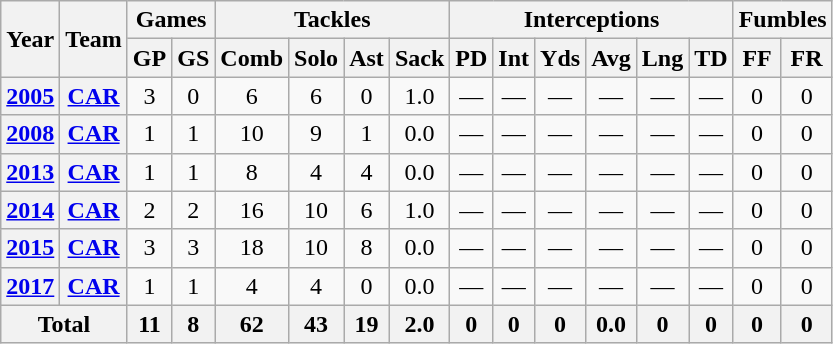<table class="wikitable" style="text-align: center;">
<tr>
<th rowspan="2">Year</th>
<th rowspan="2">Team</th>
<th colspan="2">Games</th>
<th colspan="4">Tackles</th>
<th colspan="6">Interceptions</th>
<th colspan="2">Fumbles</th>
</tr>
<tr>
<th>GP</th>
<th>GS</th>
<th>Comb</th>
<th>Solo</th>
<th>Ast</th>
<th>Sack</th>
<th>PD</th>
<th>Int</th>
<th>Yds</th>
<th>Avg</th>
<th>Lng</th>
<th>TD</th>
<th>FF</th>
<th>FR</th>
</tr>
<tr>
<th><a href='#'>2005</a></th>
<th><a href='#'>CAR</a></th>
<td>3</td>
<td>0</td>
<td>6</td>
<td>6</td>
<td>0</td>
<td>1.0</td>
<td>—</td>
<td>—</td>
<td>—</td>
<td>—</td>
<td>—</td>
<td>—</td>
<td>0</td>
<td>0</td>
</tr>
<tr>
<th><a href='#'>2008</a></th>
<th><a href='#'>CAR</a></th>
<td>1</td>
<td>1</td>
<td>10</td>
<td>9</td>
<td>1</td>
<td>0.0</td>
<td>—</td>
<td>—</td>
<td>—</td>
<td>—</td>
<td>—</td>
<td>—</td>
<td>0</td>
<td>0</td>
</tr>
<tr>
<th><a href='#'>2013</a></th>
<th><a href='#'>CAR</a></th>
<td>1</td>
<td>1</td>
<td>8</td>
<td>4</td>
<td>4</td>
<td>0.0</td>
<td>—</td>
<td>—</td>
<td>—</td>
<td>—</td>
<td>—</td>
<td>—</td>
<td>0</td>
<td>0</td>
</tr>
<tr>
<th><a href='#'>2014</a></th>
<th><a href='#'>CAR</a></th>
<td>2</td>
<td>2</td>
<td>16</td>
<td>10</td>
<td>6</td>
<td>1.0</td>
<td>—</td>
<td>—</td>
<td>—</td>
<td>—</td>
<td>—</td>
<td>—</td>
<td>0</td>
<td>0</td>
</tr>
<tr>
<th><a href='#'>2015</a></th>
<th><a href='#'>CAR</a></th>
<td>3</td>
<td>3</td>
<td>18</td>
<td>10</td>
<td>8</td>
<td>0.0</td>
<td>—</td>
<td>—</td>
<td>—</td>
<td>—</td>
<td>—</td>
<td>—</td>
<td>0</td>
<td>0</td>
</tr>
<tr>
<th><a href='#'>2017</a></th>
<th><a href='#'>CAR</a></th>
<td>1</td>
<td>1</td>
<td>4</td>
<td>4</td>
<td>0</td>
<td>0.0</td>
<td>—</td>
<td>—</td>
<td>—</td>
<td>—</td>
<td>—</td>
<td>—</td>
<td>0</td>
<td>0</td>
</tr>
<tr>
<th colspan="2">Total</th>
<th>11</th>
<th>8</th>
<th>62</th>
<th>43</th>
<th>19</th>
<th>2.0</th>
<th>0</th>
<th>0</th>
<th>0</th>
<th>0.0</th>
<th>0</th>
<th>0</th>
<th>0</th>
<th>0</th>
</tr>
</table>
